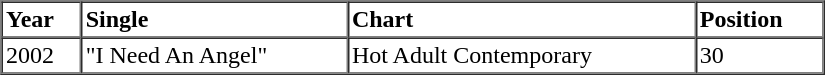<table border=1 cellspacing=0 cellpadding=2 width="550px">
<tr>
<th align="left">Year</th>
<th align="left">Single</th>
<th align="left">Chart</th>
<th align="left">Position</th>
</tr>
<tr>
<td align="left">2002</td>
<td align="left">"I Need An Angel"</td>
<td align="left">Hot Adult Contemporary</td>
<td align="left">30</td>
</tr>
<tr>
</tr>
</table>
